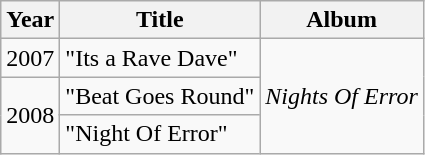<table class="wikitable">
<tr>
<th>Year</th>
<th>Title</th>
<th>Album</th>
</tr>
<tr>
<td>2007</td>
<td>"Its a Rave Dave"</td>
<td rowspan="3"><em>Nights Of Error</em></td>
</tr>
<tr>
<td rowspan="3">2008</td>
<td>"Beat Goes Round"</td>
</tr>
<tr>
<td>"Night Of Error"</td>
</tr>
</table>
